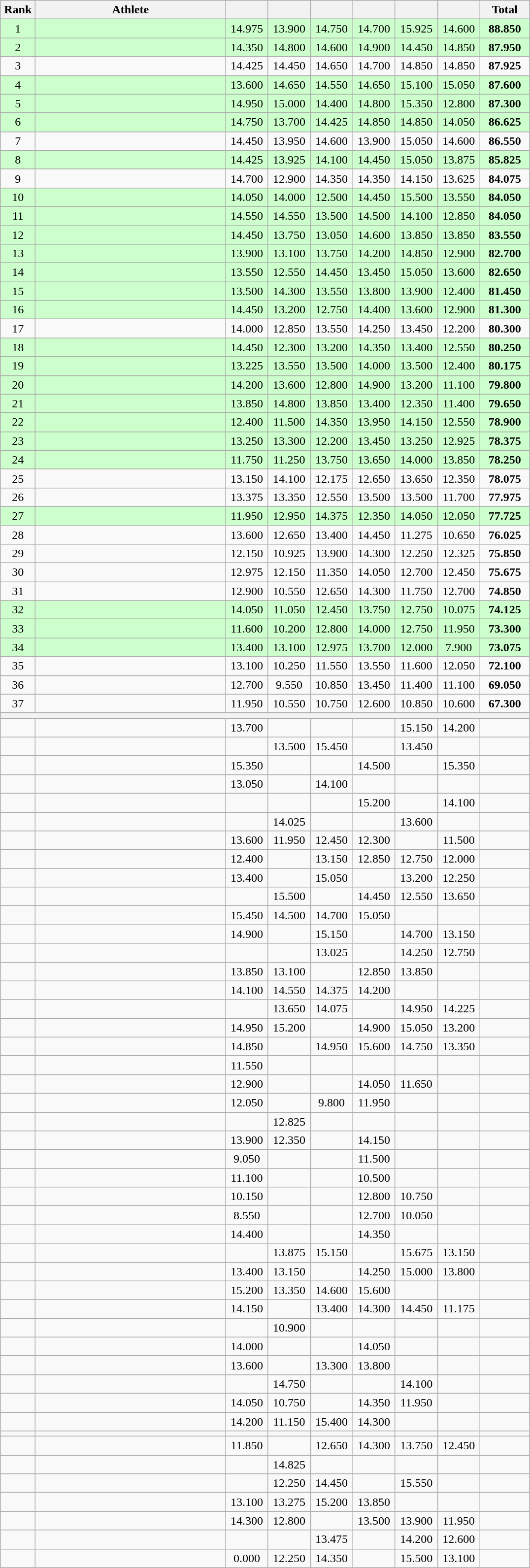<table class=wikitable style="text-align:center">
<tr>
<th width=40>Rank</th>
<th width=250>Athlete</th>
<th width=50></th>
<th width=50></th>
<th width=50></th>
<th width=50></th>
<th width=50></th>
<th width=50></th>
<th width=60>Total</th>
</tr>
<tr bgcolor="ccffcc">
<td>1</td>
<td align=left></td>
<td>14.975</td>
<td>13.900</td>
<td>14.750</td>
<td>14.700</td>
<td>15.925</td>
<td>14.600</td>
<td><strong>88.850</strong></td>
</tr>
<tr bgcolor="ccffcc">
<td>2</td>
<td align=left></td>
<td>14.350</td>
<td>14.800</td>
<td>14.600</td>
<td>14.900</td>
<td>14.450</td>
<td>14.850</td>
<td><strong>87.950</strong></td>
</tr>
<tr>
<td>3</td>
<td align=left></td>
<td>14.425</td>
<td>14.450</td>
<td>14.650</td>
<td>14.700</td>
<td>14.850</td>
<td>14.850</td>
<td><strong>87.925</strong></td>
</tr>
<tr bgcolor="ccffcc">
<td>4</td>
<td align=left></td>
<td>13.600</td>
<td>14.650</td>
<td>14.550</td>
<td>14.650</td>
<td>15.100</td>
<td>15.050</td>
<td><strong>87.600</strong></td>
</tr>
<tr bgcolor="ccffcc">
<td>5</td>
<td align=left></td>
<td>14.950</td>
<td>15.000</td>
<td>14.400</td>
<td>14.800</td>
<td>15.350</td>
<td>12.800</td>
<td><strong>87.300</strong></td>
</tr>
<tr bgcolor="ccffcc">
<td>6 </td>
<td align=left></td>
<td>14.750</td>
<td>13.700</td>
<td>14.425</td>
<td>14.850</td>
<td>14.850</td>
<td>14.050</td>
<td><strong>86.625</strong></td>
</tr>
<tr>
<td>7 </td>
<td align=left></td>
<td>14.450</td>
<td>13.950</td>
<td>14.600</td>
<td>13.900</td>
<td>15.050</td>
<td>14.600</td>
<td><strong>86.550</strong></td>
</tr>
<tr bgcolor="ccffcc">
<td>8</td>
<td align=left></td>
<td>14.425</td>
<td>13.925</td>
<td>14.100</td>
<td>14.450</td>
<td>15.050</td>
<td>13.875</td>
<td><strong>85.825</strong></td>
</tr>
<tr>
<td>9</td>
<td align=left></td>
<td>14.700</td>
<td>12.900</td>
<td>14.350</td>
<td>14.350</td>
<td>14.150</td>
<td>13.625</td>
<td><strong>84.075</strong></td>
</tr>
<tr bgcolor="ccffcc">
<td>10 </td>
<td align=left></td>
<td>14.050</td>
<td>14.000</td>
<td>12.500</td>
<td>14.450</td>
<td>15.500</td>
<td>13.550</td>
<td><strong>84.050</strong></td>
</tr>
<tr bgcolor="ccffcc">
<td>11</td>
<td align=left></td>
<td>14.550</td>
<td>14.550</td>
<td>13.500</td>
<td>14.500</td>
<td>14.100</td>
<td>12.850</td>
<td><strong>84.050</strong></td>
</tr>
<tr bgcolor="ccffcc">
<td>12</td>
<td align=left></td>
<td>14.450</td>
<td>13.750</td>
<td>13.050</td>
<td>14.600</td>
<td>13.850</td>
<td>13.850</td>
<td><strong>83.550</strong></td>
</tr>
<tr bgcolor="ccffcc">
<td>13</td>
<td align=left></td>
<td>13.900</td>
<td>13.100</td>
<td>13.750</td>
<td>14.200</td>
<td>14.850</td>
<td>12.900</td>
<td><strong>82.700</strong></td>
</tr>
<tr bgcolor="ccffcc">
<td>14</td>
<td align=left></td>
<td>13.550</td>
<td>12.550</td>
<td>14.450</td>
<td>13.450</td>
<td>15.050</td>
<td>13.600</td>
<td><strong>82.650</strong></td>
</tr>
<tr bgcolor="ccffcc">
<td>15</td>
<td align=left></td>
<td>13.500</td>
<td>14.300</td>
<td>13.550</td>
<td>13.800</td>
<td>13.900</td>
<td>12.400</td>
<td><strong>81.450</strong></td>
</tr>
<tr bgcolor="ccffcc">
<td>16</td>
<td align=left></td>
<td>14.450</td>
<td>13.200</td>
<td>12.750</td>
<td>14.400</td>
<td>13.600</td>
<td>12.900</td>
<td><strong>81.300</strong></td>
</tr>
<tr>
<td>17</td>
<td align=left></td>
<td>14.000</td>
<td>12.850</td>
<td>13.550</td>
<td>14.250</td>
<td>13.450</td>
<td>12.200</td>
<td><strong>80.300</strong></td>
</tr>
<tr bgcolor="ccffcc">
<td>18</td>
<td align=left></td>
<td>14.450</td>
<td>12.300</td>
<td>13.200</td>
<td>14.350</td>
<td>13.400</td>
<td>12.550</td>
<td><strong>80.250</strong></td>
</tr>
<tr bgcolor="ccffcc">
<td>19</td>
<td align=left></td>
<td>13.225</td>
<td>13.550</td>
<td>13.500</td>
<td>14.000</td>
<td>13.500</td>
<td>12.400</td>
<td><strong>80.175</strong></td>
</tr>
<tr bgcolor="ccffcc">
<td>20</td>
<td align=left></td>
<td>14.200</td>
<td>13.600</td>
<td>12.800</td>
<td>14.900</td>
<td>13.200</td>
<td>11.100</td>
<td><strong>79.800</strong></td>
</tr>
<tr bgcolor="ccffcc">
<td>21</td>
<td align=left></td>
<td>13.850</td>
<td>14.800</td>
<td>13.850</td>
<td>13.400</td>
<td>12.350</td>
<td>11.400</td>
<td><strong>79.650</strong></td>
</tr>
<tr bgcolor="ccffcc">
<td>22 </td>
<td align=left></td>
<td>12.400</td>
<td>11.500</td>
<td>14.350</td>
<td>13.950</td>
<td>14.150</td>
<td>12.550</td>
<td><strong>78.900</strong></td>
</tr>
<tr bgcolor="ccffcc">
<td>23</td>
<td align=left></td>
<td>13.250</td>
<td>13.300</td>
<td>12.200</td>
<td>13.450</td>
<td>13.250</td>
<td>12.925</td>
<td><strong>78.375</strong></td>
</tr>
<tr bgcolor="ccffcc">
<td>24</td>
<td align=left></td>
<td>11.750</td>
<td>11.250</td>
<td>13.750</td>
<td>13.650</td>
<td>14.000</td>
<td>13.850</td>
<td><strong>78.250</strong></td>
</tr>
<tr>
<td>25</td>
<td align=left></td>
<td>13.150</td>
<td>14.100</td>
<td>12.175</td>
<td>12.650</td>
<td>13.650</td>
<td>12.350</td>
<td><strong>78.075</strong></td>
</tr>
<tr>
<td>26</td>
<td align=left></td>
<td>13.375</td>
<td>13.350</td>
<td>12.550</td>
<td>13.500</td>
<td>13.500</td>
<td>11.700</td>
<td><strong>77.975</strong></td>
</tr>
<tr bgcolor="ccffcc">
<td>27</td>
<td align=left></td>
<td>11.950</td>
<td>12.950</td>
<td>14.375</td>
<td>12.350</td>
<td>14.050</td>
<td>12.050</td>
<td><strong>77.725</strong></td>
</tr>
<tr>
<td>28</td>
<td align=left></td>
<td>13.600</td>
<td>12.650</td>
<td>13.400</td>
<td>14.450</td>
<td>11.275</td>
<td>10.650</td>
<td><strong>76.025</strong></td>
</tr>
<tr>
<td>29</td>
<td align=left></td>
<td>12.150</td>
<td>10.925</td>
<td>13.900</td>
<td>14.300</td>
<td>12.250</td>
<td>12.325</td>
<td><strong>75.850</strong></td>
</tr>
<tr>
<td>30 </td>
<td align=left></td>
<td>12.975</td>
<td>12.150</td>
<td>11.350</td>
<td>14.050</td>
<td>12.700</td>
<td>12.450</td>
<td><strong>75.675</strong></td>
</tr>
<tr>
<td>31</td>
<td align=left></td>
<td>12.900</td>
<td>10.550</td>
<td>12.650</td>
<td>14.300</td>
<td>11.750</td>
<td>12.700</td>
<td><strong>74.850</strong></td>
</tr>
<tr bgcolor="ccffcc">
<td>32</td>
<td align=left></td>
<td>14.050</td>
<td>11.050</td>
<td>12.450</td>
<td>13.750</td>
<td>12.750</td>
<td>10.075</td>
<td><strong>74.125</strong></td>
</tr>
<tr bgcolor="ccffcc">
<td>33</td>
<td align=left></td>
<td>11.600</td>
<td>10.200</td>
<td>12.800</td>
<td>14.000</td>
<td>12.750</td>
<td>11.950</td>
<td><strong>73.300</strong></td>
</tr>
<tr bgcolor="ccffcc">
<td>34</td>
<td align=left></td>
<td>13.400</td>
<td>13.100</td>
<td>12.975</td>
<td>13.700</td>
<td>12.000</td>
<td>7.900</td>
<td><strong>73.075</strong></td>
</tr>
<tr>
<td>35 </td>
<td align=left></td>
<td>13.100</td>
<td>10.250</td>
<td>11.550</td>
<td>13.550</td>
<td>11.600</td>
<td>12.050</td>
<td><strong>72.100</strong></td>
</tr>
<tr>
<td>36</td>
<td align=left></td>
<td>12.700</td>
<td>9.550</td>
<td>10.850</td>
<td>13.450</td>
<td>11.400</td>
<td>11.100</td>
<td><strong>69.050</strong></td>
</tr>
<tr>
<td>37</td>
<td align=left></td>
<td>11.950</td>
<td>10.550</td>
<td>10.750</td>
<td>12.600</td>
<td>10.850</td>
<td>10.600</td>
<td><strong>67.300</strong></td>
</tr>
<tr>
<th colspan=9></th>
</tr>
<tr>
<td></td>
<td align=left></td>
<td>13.700</td>
<td></td>
<td></td>
<td></td>
<td>15.150</td>
<td>14.200</td>
<td></td>
</tr>
<tr>
<td></td>
<td align=left></td>
<td></td>
<td>13.500</td>
<td>15.450</td>
<td></td>
<td>13.450</td>
<td></td>
<td></td>
</tr>
<tr>
<td></td>
<td align=left></td>
<td>15.350</td>
<td></td>
<td></td>
<td>14.500</td>
<td></td>
<td>15.350</td>
<td></td>
</tr>
<tr>
<td></td>
<td align=left></td>
<td>13.050</td>
<td></td>
<td>14.100</td>
<td></td>
<td></td>
<td></td>
<td></td>
</tr>
<tr>
<td></td>
<td align=left></td>
<td></td>
<td></td>
<td></td>
<td>15.200</td>
<td></td>
<td>14.100</td>
<td></td>
</tr>
<tr>
<td></td>
<td align=left></td>
<td></td>
<td>14.025</td>
<td></td>
<td></td>
<td>13.600</td>
<td></td>
<td></td>
</tr>
<tr>
<td></td>
<td align=left></td>
<td>13.600</td>
<td>11.950</td>
<td>12.450</td>
<td>12.300</td>
<td></td>
<td>11.500</td>
<td></td>
</tr>
<tr>
<td></td>
<td align=left></td>
<td>12.400</td>
<td></td>
<td>13.150</td>
<td>12.850</td>
<td>12.750</td>
<td>12.000</td>
<td></td>
</tr>
<tr>
<td></td>
<td align=left></td>
<td>13.400</td>
<td></td>
<td>15.050</td>
<td></td>
<td>13.200</td>
<td>12.250</td>
<td></td>
</tr>
<tr>
<td></td>
<td align=left></td>
<td></td>
<td>15.500</td>
<td></td>
<td>14.450</td>
<td>12.550</td>
<td>13.650</td>
<td></td>
</tr>
<tr>
<td></td>
<td align=left></td>
<td>15.450</td>
<td>14.500</td>
<td>14.700</td>
<td>15.050</td>
<td></td>
<td></td>
<td></td>
</tr>
<tr>
<td></td>
<td align=left></td>
<td>14.900</td>
<td></td>
<td>15.150</td>
<td></td>
<td>14.700</td>
<td>13.150</td>
<td></td>
</tr>
<tr>
<td></td>
<td align=left></td>
<td></td>
<td></td>
<td>13.025</td>
<td></td>
<td>14.250</td>
<td>12.750</td>
<td></td>
</tr>
<tr>
<td></td>
<td align=left></td>
<td>13.850</td>
<td>13.100</td>
<td></td>
<td>12.850</td>
<td>13.850</td>
<td></td>
<td></td>
</tr>
<tr>
<td></td>
<td align=left></td>
<td>14.100</td>
<td>14.550</td>
<td>14.375</td>
<td>14.200</td>
<td></td>
<td></td>
<td></td>
</tr>
<tr>
<td></td>
<td align=left></td>
<td></td>
<td>13.650</td>
<td>14.075</td>
<td></td>
<td>14.950</td>
<td>14.225</td>
<td></td>
</tr>
<tr>
<td></td>
<td align=left></td>
<td>14.950</td>
<td>15.200</td>
<td></td>
<td>14.900</td>
<td>15.050</td>
<td>13.200</td>
<td></td>
</tr>
<tr>
<td></td>
<td align=left></td>
<td>14.850</td>
<td></td>
<td>14.950</td>
<td>15.600</td>
<td>14.750</td>
<td>13.350</td>
<td></td>
</tr>
<tr>
<td></td>
<td align=left></td>
<td>11.550</td>
<td></td>
<td></td>
<td></td>
<td></td>
<td></td>
<td></td>
</tr>
<tr>
<td></td>
<td align=left></td>
<td>12.900</td>
<td></td>
<td></td>
<td>14.050</td>
<td>11.650</td>
<td></td>
<td></td>
</tr>
<tr>
<td></td>
<td align=left></td>
<td>12.050</td>
<td></td>
<td>9.800</td>
<td>11.950</td>
<td></td>
<td></td>
<td></td>
</tr>
<tr>
<td></td>
<td align=left></td>
<td></td>
<td>12.825</td>
<td></td>
<td></td>
<td></td>
<td></td>
<td></td>
</tr>
<tr>
<td></td>
<td align=left></td>
<td>13.900</td>
<td>12.350</td>
<td></td>
<td>14.150</td>
<td></td>
<td></td>
<td></td>
</tr>
<tr>
<td></td>
<td align=left></td>
<td>9.050</td>
<td></td>
<td></td>
<td>11.500</td>
<td></td>
<td></td>
<td></td>
</tr>
<tr>
<td></td>
<td align=left></td>
<td>11.100</td>
<td></td>
<td></td>
<td>10.500</td>
<td></td>
<td></td>
<td></td>
</tr>
<tr>
<td></td>
<td align=left></td>
<td>10.150</td>
<td></td>
<td></td>
<td>12.800</td>
<td>10.750</td>
<td></td>
<td></td>
</tr>
<tr>
<td></td>
<td align=left></td>
<td>8.550</td>
<td></td>
<td></td>
<td>12.700</td>
<td>10.050</td>
<td></td>
<td></td>
</tr>
<tr>
<td></td>
<td align=left></td>
<td>14.400</td>
<td></td>
<td></td>
<td>14.350</td>
<td></td>
<td></td>
<td></td>
</tr>
<tr>
<td></td>
<td align=left></td>
<td></td>
<td>13.875</td>
<td>15.150</td>
<td></td>
<td>15.675</td>
<td>13.150</td>
<td></td>
</tr>
<tr>
<td></td>
<td align=left></td>
<td>13.400</td>
<td>13.150</td>
<td></td>
<td>14.250</td>
<td>15.000</td>
<td>13.800</td>
<td></td>
</tr>
<tr>
<td></td>
<td align=left></td>
<td>15.200</td>
<td>13.350</td>
<td>14.600</td>
<td>15.600</td>
<td></td>
<td></td>
<td></td>
</tr>
<tr>
<td></td>
<td align=left></td>
<td>14.150</td>
<td></td>
<td>13.400</td>
<td>14.300</td>
<td>14.450</td>
<td>11.175</td>
<td></td>
</tr>
<tr>
<td></td>
<td align=left></td>
<td></td>
<td>10.900</td>
<td></td>
<td></td>
<td></td>
<td></td>
<td></td>
</tr>
<tr>
<td></td>
<td align=left></td>
<td>14.000</td>
<td></td>
<td></td>
<td>14.050</td>
<td></td>
<td></td>
<td></td>
</tr>
<tr>
<td></td>
<td align=left></td>
<td>13.600</td>
<td></td>
<td>13.300</td>
<td>13.800</td>
<td></td>
<td></td>
<td></td>
</tr>
<tr>
<td></td>
<td align=left></td>
<td></td>
<td>14.750</td>
<td></td>
<td></td>
<td>14.100</td>
<td></td>
<td></td>
</tr>
<tr>
<td></td>
<td align=left></td>
<td>14.050</td>
<td>10.750</td>
<td></td>
<td>14.350</td>
<td>11.950</td>
<td></td>
<td></td>
</tr>
<tr>
<td></td>
<td align=left></td>
<td>14.200</td>
<td>11.150</td>
<td>15.400</td>
<td>14.300</td>
<td></td>
<td></td>
<td></td>
</tr>
<tr>
<td></td>
<td align=left></td>
<td></td>
<td></td>
<td></td>
<td></td>
<td></td>
<td></td>
<td></td>
</tr>
<tr>
<td></td>
<td align=left></td>
<td>11.850</td>
<td></td>
<td>12.650</td>
<td>14.300</td>
<td>13.750</td>
<td>12.450</td>
<td></td>
</tr>
<tr>
<td></td>
<td align=left></td>
<td></td>
<td>14.825</td>
<td></td>
<td></td>
<td></td>
<td></td>
<td></td>
</tr>
<tr>
<td></td>
<td align=left></td>
<td></td>
<td>12.250</td>
<td>14.450</td>
<td></td>
<td>15.550</td>
<td></td>
<td></td>
</tr>
<tr>
<td></td>
<td align=left></td>
<td>13.100</td>
<td>13.275</td>
<td>15.200</td>
<td>13.850</td>
<td></td>
<td></td>
<td></td>
</tr>
<tr>
<td></td>
<td align=left></td>
<td>14.300</td>
<td>12.800</td>
<td></td>
<td>13.500</td>
<td>13.900</td>
<td>11.950</td>
<td></td>
</tr>
<tr>
<td></td>
<td align=left></td>
<td></td>
<td></td>
<td>13.475</td>
<td></td>
<td>14.200</td>
<td>12.600</td>
<td></td>
</tr>
<tr>
<td></td>
<td align=left></td>
<td>0.000</td>
<td>12.250</td>
<td>14.350</td>
<td></td>
<td>15.500</td>
<td>13.100</td>
<td></td>
</tr>
</table>
